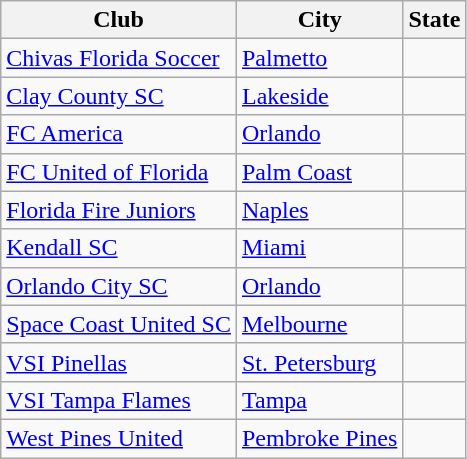<table class="wikitable">
<tr>
<th>Club</th>
<th>City</th>
<th>State</th>
</tr>
<tr>
<td><a href='#'>Chivas Florida Soccer</a></td>
<td><a href='#'>Palmetto</a></td>
<td></td>
</tr>
<tr>
<td><a href='#'>Clay County SC</a></td>
<td><a href='#'>Lakeside</a></td>
<td></td>
</tr>
<tr>
<td><a href='#'>FC America</a></td>
<td><a href='#'>Orlando</a></td>
<td></td>
</tr>
<tr>
<td><a href='#'>FC United of Florida</a></td>
<td><a href='#'>Palm Coast</a></td>
<td></td>
</tr>
<tr>
<td><a href='#'>Florida Fire Juniors</a></td>
<td><a href='#'>Naples</a></td>
<td></td>
</tr>
<tr>
<td><a href='#'>Kendall SC</a></td>
<td><a href='#'>Miami</a></td>
<td></td>
</tr>
<tr>
<td><a href='#'>Orlando City SC</a></td>
<td><a href='#'>Orlando</a></td>
<td></td>
</tr>
<tr>
<td><a href='#'>Space Coast United SC</a></td>
<td><a href='#'>Melbourne</a></td>
<td></td>
</tr>
<tr>
<td><a href='#'>VSI Pinellas</a></td>
<td><a href='#'>St. Petersburg</a></td>
<td></td>
</tr>
<tr>
<td><a href='#'>VSI Tampa Flames</a></td>
<td><a href='#'>Tampa</a></td>
<td></td>
</tr>
<tr>
<td><a href='#'>West Pines United</a></td>
<td><a href='#'>Pembroke Pines</a></td>
<td></td>
</tr>
</table>
